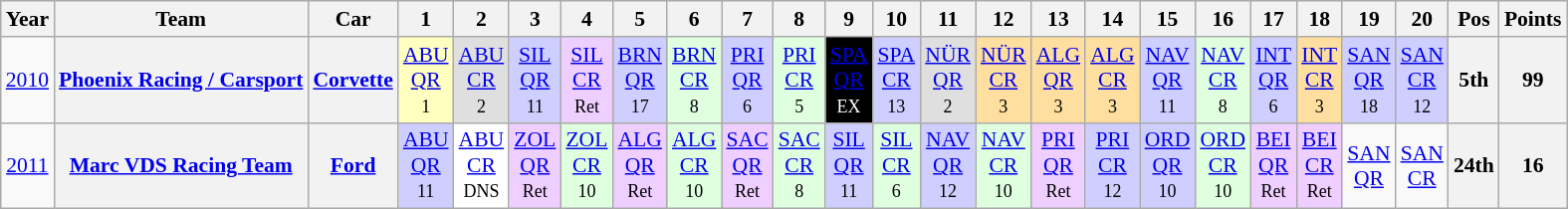<table class="wikitable" border="1" style="text-align:center; font-size:90%;">
<tr>
<th>Year</th>
<th>Team</th>
<th>Car</th>
<th>1</th>
<th>2</th>
<th>3</th>
<th>4</th>
<th>5</th>
<th>6</th>
<th>7</th>
<th>8</th>
<th>9</th>
<th>10</th>
<th>11</th>
<th>12</th>
<th>13</th>
<th>14</th>
<th>15</th>
<th>16</th>
<th>17</th>
<th>18</th>
<th>19</th>
<th>20</th>
<th>Pos</th>
<th>Points</th>
</tr>
<tr>
<td><a href='#'>2010</a></td>
<th><a href='#'>Phoenix Racing / Carsport</a></th>
<th><a href='#'>Corvette</a></th>
<td style="background:#FFFFBF;"><a href='#'>ABU<br>QR</a><br><small>1<br></small></td>
<td style="background:#DFDFDF;"><a href='#'>ABU<br>CR</a><br><small>2<br></small></td>
<td style="background:#CFCFFF;"><a href='#'>SIL<br>QR</a><br><small>11<br></small></td>
<td style="background:#EFCFFF;"><a href='#'>SIL<br>CR</a><br><small>Ret<br></small></td>
<td style="background:#CFCFFF;"><a href='#'>BRN<br>QR</a><br><small>17<br></small></td>
<td style="background:#DFFFDF;"><a href='#'>BRN<br>CR</a><br><small>8<br></small></td>
<td style="background:#CFCFFF;"><a href='#'>PRI<br>QR</a><br><small>6<br></small></td>
<td style="background:#DFFFDF;"><a href='#'>PRI<br>CR</a><br><small>5<br></small></td>
<td style="background:#000000; color:white"><a href='#'><span>SPA<br>QR</span></a><br><small>EX<br></small></td>
<td style="background:#CFCFFF;"><a href='#'>SPA<br>CR</a><br><small>13<br></small></td>
<td style="background:#DFDFDF;"><a href='#'>NÜR<br>QR</a><br><small>2<br></small></td>
<td style="background:#FFDF9F;"><a href='#'>NÜR<br>CR</a><br><small>3<br></small></td>
<td style="background:#FFDF9F;"><a href='#'>ALG<br>QR</a><br><small>3<br></small></td>
<td style="background:#FFDF9F;"><a href='#'>ALG<br>CR</a><br><small>3<br></small></td>
<td style="background:#CFCFFF;"><a href='#'>NAV<br>QR</a><br><small>11<br></small></td>
<td style="background:#DFFFDF;"><a href='#'>NAV<br>CR</a><br><small>8<br></small></td>
<td style="background:#CFCFFF;"><a href='#'>INT<br>QR</a><br><small>6<br></small></td>
<td style="background:#FFDF9F;"><a href='#'>INT<br>CR</a><br><small>3<br></small></td>
<td style="background:#CFCFFF;"><a href='#'>SAN<br>QR</a><br><small>18<br></small></td>
<td style="background:#CFCFFF;"><a href='#'>SAN<br>CR</a><br><small>12<br></small></td>
<th>5th</th>
<th>99</th>
</tr>
<tr>
<td><a href='#'>2011</a></td>
<th><a href='#'>Marc VDS Racing Team</a></th>
<th><a href='#'>Ford</a></th>
<td style="background:#CFCFFF;"><a href='#'>ABU<br>QR</a><br><small>11<br></small></td>
<td style="background:#FFFFFF;"><a href='#'>ABU<br>CR</a><br><small>DNS<br></small></td>
<td style="background:#EFCFFF;"><a href='#'>ZOL<br>QR</a><br><small>Ret<br></small></td>
<td style="background:#DFFFDF;"><a href='#'>ZOL<br>CR</a><br><small>10<br></small></td>
<td style="background:#EFCFFF;"><a href='#'>ALG<br>QR</a><br><small>Ret<br></small></td>
<td style="background:#DFFFDF;"><a href='#'>ALG<br>CR</a><br><small>10<br></small></td>
<td style="background:#EFCFFF;"><a href='#'>SAC<br>QR</a><br><small>Ret<br></small></td>
<td style="background:#DFFFDF;"><a href='#'>SAC<br>CR</a><br><small>8<br></small></td>
<td style="background:#CFCFFF;"><a href='#'>SIL<br>QR</a><br><small>11<br></small></td>
<td style="background:#DFFFDF;"><a href='#'>SIL<br>CR</a><br><small>6<br></small></td>
<td style="background:#CFCFFF;"><a href='#'>NAV<br>QR</a><br><small>12<br></small></td>
<td style="background:#DFFFDF;"><a href='#'>NAV<br>CR</a><br><small>10<br></small></td>
<td style="background:#EFCFFF;"><a href='#'>PRI<br>QR</a><br><small>Ret<br></small></td>
<td style="background:#CFCFFF;"><a href='#'>PRI<br>CR</a><br><small>12<br></small></td>
<td style="background:#CFCFFF;"><a href='#'>ORD<br>QR</a><br><small>10<br></small></td>
<td style="background:#DFFFDF;"><a href='#'>ORD<br>CR</a><br><small>10<br></small></td>
<td style="background:#EFCFFF;"><a href='#'>BEI<br>QR</a><br><small>Ret<br></small></td>
<td style="background:#EFCFFF;"><a href='#'>BEI<br>CR</a><br><small>Ret<br></small></td>
<td><a href='#'>SAN<br>QR</a></td>
<td><a href='#'>SAN<br>CR</a></td>
<th>24th</th>
<th>16</th>
</tr>
</table>
